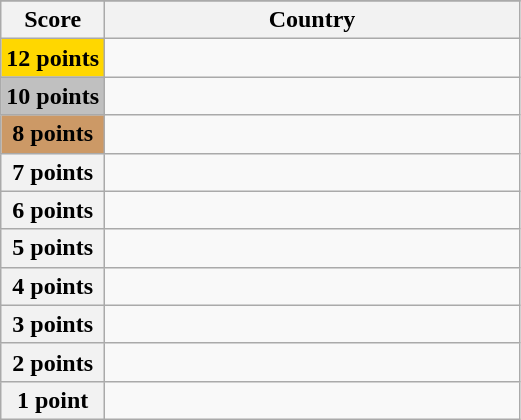<table class="wikitable">
<tr>
</tr>
<tr>
<th scope="col" width="20%">Score</th>
<th scope="col">Country</th>
</tr>
<tr>
<th scope="row" style="background:gold">12 points</th>
<td></td>
</tr>
<tr>
<th scope="row" style="background:silver">10 points</th>
<td></td>
</tr>
<tr>
<th scope="row" style="background:#CC9966">8 points</th>
<td></td>
</tr>
<tr>
<th scope="row">7 points</th>
<td></td>
</tr>
<tr>
<th scope="row">6 points</th>
<td></td>
</tr>
<tr>
<th scope="row">5 points</th>
<td></td>
</tr>
<tr>
<th scope="row">4 points</th>
<td></td>
</tr>
<tr>
<th scope="row">3 points</th>
<td></td>
</tr>
<tr>
<th scope="row">2 points</th>
<td></td>
</tr>
<tr>
<th scope="row">1 point</th>
<td></td>
</tr>
</table>
